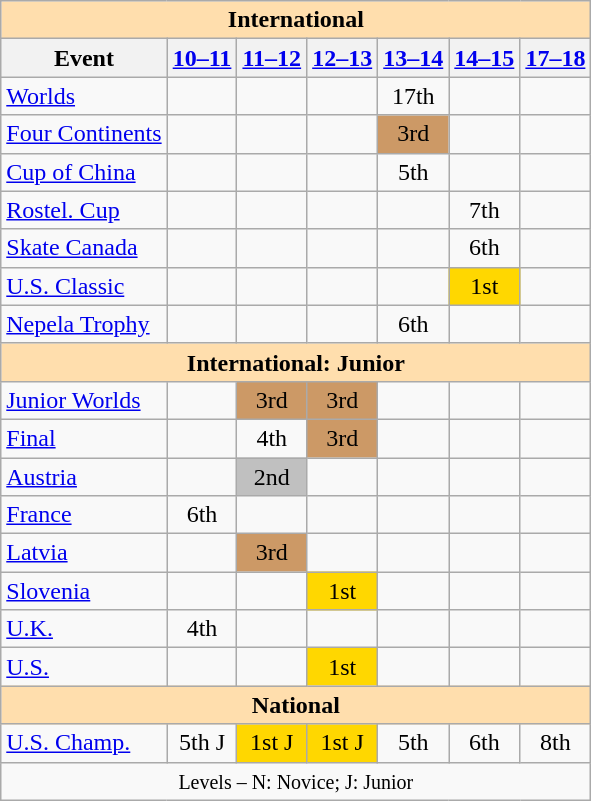<table class="wikitable" style="text-align:center">
<tr>
<th colspan="7" style="background-color: #ffdead; " align="center">International</th>
</tr>
<tr>
<th>Event</th>
<th><a href='#'>10–11</a></th>
<th><a href='#'>11–12</a></th>
<th><a href='#'>12–13</a></th>
<th><a href='#'>13–14</a></th>
<th><a href='#'>14–15</a></th>
<th><a href='#'>17–18</a></th>
</tr>
<tr>
<td align=left><a href='#'>Worlds</a></td>
<td></td>
<td></td>
<td></td>
<td>17th</td>
<td></td>
<td></td>
</tr>
<tr>
<td align=left><a href='#'>Four Continents</a></td>
<td></td>
<td></td>
<td></td>
<td bgcolor="#cc9966">3rd</td>
<td></td>
<td></td>
</tr>
<tr>
<td align=left> <a href='#'>Cup of China</a></td>
<td></td>
<td></td>
<td></td>
<td>5th</td>
<td></td>
<td></td>
</tr>
<tr>
<td align=left> <a href='#'>Rostel. Cup</a></td>
<td></td>
<td></td>
<td></td>
<td></td>
<td>7th</td>
<td></td>
</tr>
<tr>
<td align=left> <a href='#'>Skate Canada</a></td>
<td></td>
<td></td>
<td></td>
<td></td>
<td>6th</td>
<td></td>
</tr>
<tr>
<td align=left> <a href='#'>U.S. Classic</a></td>
<td></td>
<td></td>
<td></td>
<td></td>
<td bgcolor=gold>1st</td>
<td></td>
</tr>
<tr>
<td align=left><a href='#'>Nepela Trophy</a></td>
<td></td>
<td></td>
<td></td>
<td>6th</td>
<td></td>
<td></td>
</tr>
<tr>
<th colspan="7" style="background-color: #ffdead; " align="center">International: Junior</th>
</tr>
<tr>
<td align=left><a href='#'>Junior Worlds</a></td>
<td></td>
<td bgcolor="#cc9966">3rd</td>
<td bgcolor="#cc9966">3rd</td>
<td></td>
<td></td>
<td></td>
</tr>
<tr>
<td align=left> <a href='#'>Final</a></td>
<td></td>
<td>4th</td>
<td bgcolor="#cc9966">3rd</td>
<td></td>
<td></td>
<td></td>
</tr>
<tr>
<td align=left> <a href='#'>Austria</a></td>
<td></td>
<td bgcolor=silver>2nd</td>
<td></td>
<td></td>
<td></td>
<td></td>
</tr>
<tr>
<td align=left> <a href='#'>France</a></td>
<td>6th</td>
<td></td>
<td></td>
<td></td>
<td></td>
<td></td>
</tr>
<tr>
<td align=left> <a href='#'>Latvia</a></td>
<td></td>
<td bgcolor="#cc9966">3rd</td>
<td></td>
<td></td>
<td></td>
<td></td>
</tr>
<tr>
<td align=left> <a href='#'>Slovenia</a></td>
<td></td>
<td></td>
<td bgcolor=gold>1st</td>
<td></td>
<td></td>
<td></td>
</tr>
<tr>
<td align=left> <a href='#'>U.K.</a></td>
<td>4th</td>
<td></td>
<td></td>
<td></td>
<td></td>
<td></td>
</tr>
<tr>
<td align=left> <a href='#'>U.S.</a></td>
<td></td>
<td></td>
<td bgcolor=gold>1st</td>
<td></td>
<td></td>
<td></td>
</tr>
<tr>
<th colspan="7" style="background-color: #ffdead; " align="center">National</th>
</tr>
<tr>
<td align=left><a href='#'>U.S. Champ.</a></td>
<td>5th J</td>
<td bgcolor=gold>1st J</td>
<td bgcolor=gold>1st J</td>
<td>5th</td>
<td>6th</td>
<td>8th</td>
</tr>
<tr>
<td colspan="7" align="center"><small> Levels – N: Novice; J: Junior </small></td>
</tr>
</table>
